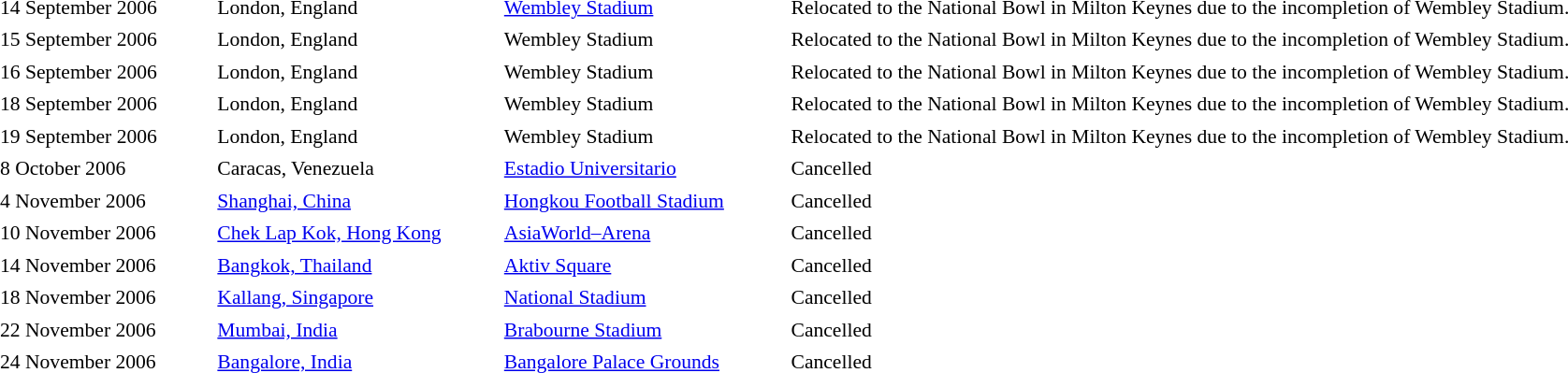<table cellpadding="2" style="border:0 solid darkgrey; font-size:90%">
<tr>
<th style="width:150px;"></th>
<th style="width:200px;"></th>
<th style="width:200px;"></th>
<th style="width:700px;"></th>
</tr>
<tr border="0">
</tr>
<tr>
<td>14 September 2006</td>
<td>London, England</td>
<td><a href='#'>Wembley Stadium</a></td>
<td>Relocated to the National Bowl in Milton Keynes due to the incompletion of Wembley Stadium.</td>
</tr>
<tr>
<td>15 September 2006</td>
<td>London, England</td>
<td>Wembley Stadium</td>
<td>Relocated to the National Bowl in Milton Keynes due to the incompletion of Wembley Stadium.</td>
</tr>
<tr>
<td>16 September 2006</td>
<td>London, England</td>
<td>Wembley Stadium</td>
<td>Relocated to the National Bowl in Milton Keynes due to the incompletion of Wembley Stadium.</td>
</tr>
<tr>
<td>18 September 2006</td>
<td>London, England</td>
<td>Wembley Stadium</td>
<td>Relocated to the National Bowl in Milton Keynes due to the incompletion of Wembley Stadium.</td>
</tr>
<tr>
<td>19 September 2006</td>
<td>London, England</td>
<td>Wembley Stadium</td>
<td>Relocated to the National Bowl in Milton Keynes due to the incompletion of Wembley Stadium.</td>
</tr>
<tr>
<td>8 October 2006</td>
<td>Caracas, Venezuela</td>
<td><a href='#'>Estadio Universitario</a></td>
<td>Cancelled</td>
</tr>
<tr>
<td>4 November 2006</td>
<td><a href='#'>Shanghai, China</a></td>
<td><a href='#'>Hongkou Football Stadium</a></td>
<td>Cancelled</td>
</tr>
<tr>
<td>10 November 2006</td>
<td><a href='#'>Chek Lap Kok, Hong Kong</a></td>
<td><a href='#'>AsiaWorld–Arena</a></td>
<td>Cancelled</td>
</tr>
<tr>
<td>14 November 2006</td>
<td><a href='#'>Bangkok, Thailand</a></td>
<td><a href='#'>Aktiv Square</a></td>
<td>Cancelled</td>
</tr>
<tr>
<td>18 November 2006</td>
<td><a href='#'>Kallang, Singapore</a></td>
<td><a href='#'>National Stadium</a></td>
<td>Cancelled</td>
</tr>
<tr>
<td>22 November 2006</td>
<td><a href='#'>Mumbai, India</a></td>
<td><a href='#'>Brabourne Stadium</a></td>
<td>Cancelled</td>
</tr>
<tr>
<td>24 November 2006</td>
<td><a href='#'>Bangalore, India</a></td>
<td><a href='#'>Bangalore Palace Grounds</a></td>
<td>Cancelled</td>
</tr>
<tr>
</tr>
</table>
